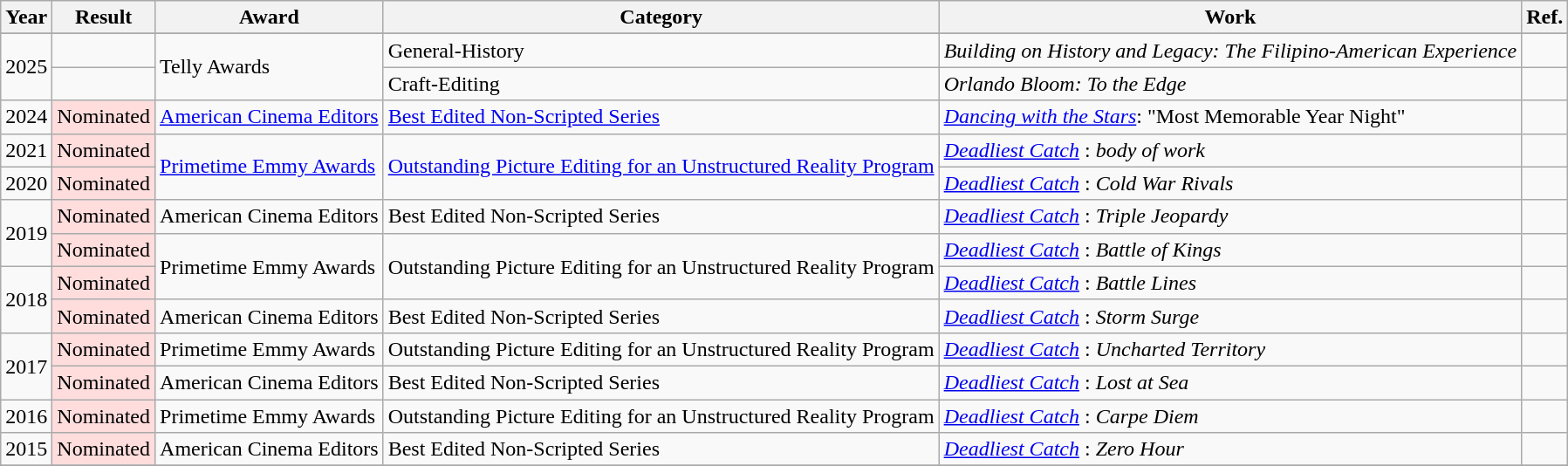<table class="wikitable">
<tr>
<th>Year</th>
<th>Result</th>
<th>Award</th>
<th>Category</th>
<th>Work</th>
<th>Ref.</th>
</tr>
<tr>
</tr>
<tr>
<td rowspan="2">2025</td>
<td></td>
<td rowspan="2">Telly Awards</td>
<td>General-History</td>
<td><em>Building on History and Legacy: The Filipino-American Experience</em></td>
<td></td>
</tr>
<tr>
<td></td>
<td>Craft-Editing</td>
<td><em>Orlando Bloom: To the Edge</em></td>
<td></td>
</tr>
<tr>
<td>2024</td>
<td style="background: #ffdddd">Nominated</td>
<td><a href='#'>American Cinema Editors</a></td>
<td><a href='#'>Best Edited Non-Scripted Series</a></td>
<td><em><a href='#'>Dancing with the Stars</a></em>: "Most Memorable Year Night"</td>
<td></td>
</tr>
<tr>
<td>2021</td>
<td style="background: #ffdddd">Nominated</td>
<td rowspan="2"><a href='#'>Primetime Emmy Awards</a></td>
<td rowspan="2"><a href='#'>Outstanding Picture Editing for an Unstructured Reality Program</a></td>
<td><em><a href='#'>Deadliest Catch</a></em> : <em>body of work</em></td>
<td></td>
</tr>
<tr>
<td>2020</td>
<td style="background: #ffdddd">Nominated</td>
<td><em><a href='#'>Deadliest Catch</a></em> : <em>Cold War Rivals</em></td>
<td></td>
</tr>
<tr>
<td rowspan="2">2019</td>
<td style="background: #ffdddd">Nominated</td>
<td>American Cinema Editors</td>
<td>Best Edited Non-Scripted Series</td>
<td><em><a href='#'>Deadliest Catch</a></em> : <em>Triple Jeopardy</em></td>
<td></td>
</tr>
<tr>
<td style="background: #ffdddd">Nominated</td>
<td rowspan="2">Primetime Emmy Awards</td>
<td rowspan="2">Outstanding Picture Editing for an Unstructured Reality Program</td>
<td><em><a href='#'>Deadliest Catch</a></em> : <em>Battle of Kings</em></td>
<td></td>
</tr>
<tr>
<td rowspan="2">2018</td>
<td style="background: #ffdddd">Nominated</td>
<td><em><a href='#'>Deadliest Catch</a></em> : <em>Battle Lines</em></td>
<td></td>
</tr>
<tr>
<td style="background: #ffdddd">Nominated</td>
<td>American Cinema Editors</td>
<td>Best Edited Non-Scripted Series</td>
<td><em><a href='#'>Deadliest Catch</a></em> : <em>Storm Surge</em></td>
<td></td>
</tr>
<tr>
<td rowspan="2">2017</td>
<td style="background: #ffdddd">Nominated</td>
<td>Primetime Emmy Awards</td>
<td>Outstanding Picture Editing for an Unstructured Reality Program</td>
<td><em><a href='#'>Deadliest Catch</a></em> : <em>Uncharted Territory</em></td>
<td></td>
</tr>
<tr>
<td style="background: #ffdddd">Nominated</td>
<td>American Cinema Editors</td>
<td>Best Edited Non-Scripted Series</td>
<td><em><a href='#'>Deadliest Catch</a></em> : <em>Lost at Sea</em></td>
<td></td>
</tr>
<tr>
<td>2016</td>
<td style="background: #ffdddd">Nominated</td>
<td>Primetime Emmy Awards</td>
<td>Outstanding Picture Editing for an Unstructured Reality Program</td>
<td><em><a href='#'>Deadliest Catch</a></em> : <em>Carpe Diem</em></td>
<td></td>
</tr>
<tr>
<td>2015</td>
<td style="background: #ffdddd">Nominated</td>
<td>American Cinema Editors</td>
<td>Best Edited Non-Scripted Series</td>
<td><em><a href='#'>Deadliest Catch</a></em> : <em>Zero Hour</em></td>
<td></td>
</tr>
<tr>
</tr>
</table>
